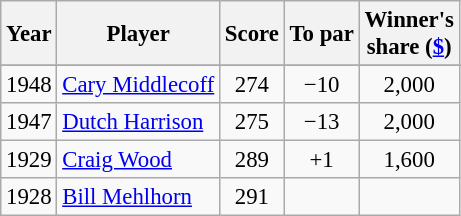<table class="wikitable" style="font-size:95%">
<tr>
<th>Year</th>
<th>Player</th>
<th>Score</th>
<th>To par</th>
<th>Winner's<br>share (<a href='#'>$</a>)</th>
</tr>
<tr>
</tr>
<tr>
<td>1948</td>
<td> <a href='#'>Cary Middlecoff</a></td>
<td align=center>274</td>
<td align=center>−10</td>
<td align=center>2,000</td>
</tr>
<tr>
<td>1947</td>
<td> <a href='#'>Dutch Harrison</a></td>
<td align=center>275</td>
<td align=center>−13</td>
<td align=center>2,000</td>
</tr>
<tr>
<td>1929</td>
<td> <a href='#'>Craig Wood</a></td>
<td align=center>289</td>
<td align=center>+1</td>
<td align=center>1,600</td>
</tr>
<tr>
<td>1928</td>
<td> <a href='#'>Bill Mehlhorn</a></td>
<td align=center>291</td>
<td align=center></td>
<td align=center></td>
</tr>
</table>
